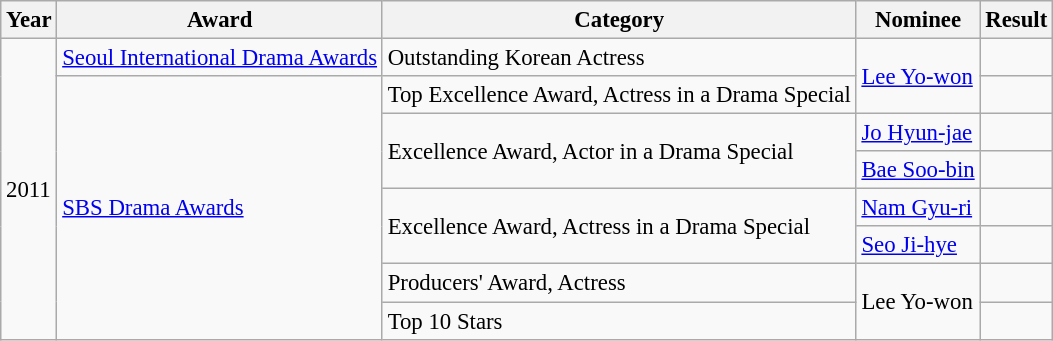<table class="wikitable" style="font-size: 95%;">
<tr>
<th>Year</th>
<th>Award</th>
<th>Category</th>
<th>Nominee</th>
<th>Result</th>
</tr>
<tr>
<td rowspan=8>2011</td>
<td><a href='#'>Seoul International Drama Awards</a></td>
<td>Outstanding Korean Actress</td>
<td rowspan=2><a href='#'>Lee Yo-won</a></td>
<td></td>
</tr>
<tr>
<td rowspan=7><a href='#'>SBS Drama Awards</a></td>
<td>Top Excellence Award, Actress in a Drama Special</td>
<td></td>
</tr>
<tr>
<td rowspan=2>Excellence Award, Actor in a Drama Special</td>
<td><a href='#'>Jo Hyun-jae</a></td>
<td></td>
</tr>
<tr>
<td><a href='#'>Bae Soo-bin</a></td>
<td></td>
</tr>
<tr>
<td rowspan=2>Excellence Award, Actress in a Drama Special</td>
<td><a href='#'>Nam Gyu-ri</a></td>
<td></td>
</tr>
<tr>
<td><a href='#'>Seo Ji-hye</a></td>
<td></td>
</tr>
<tr>
<td>Producers' Award, Actress</td>
<td rowspan=2>Lee Yo-won</td>
<td></td>
</tr>
<tr>
<td>Top 10 Stars</td>
<td></td>
</tr>
</table>
